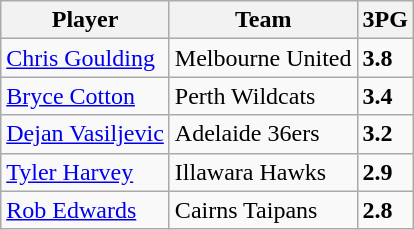<table class="wikitable">
<tr>
<th>Player</th>
<th>Team</th>
<th>3PG</th>
</tr>
<tr>
<td><a href='#'>Chris Goulding</a></td>
<td><a href='#'></a> Melbourne United</td>
<td><strong>3.8</strong></td>
</tr>
<tr>
<td><a href='#'>Bryce Cotton</a></td>
<td><a href='#'></a> Perth Wildcats</td>
<td><strong>3.4</strong></td>
</tr>
<tr>
<td><a href='#'>Dejan Vasiljevic</a></td>
<td><a href='#'></a> Adelaide 36ers</td>
<td><strong>3.2</strong></td>
</tr>
<tr>
<td><a href='#'>Tyler Harvey</a></td>
<td><a href='#'></a> Illawara Hawks</td>
<td><strong>2.9</strong></td>
</tr>
<tr>
<td><a href='#'>Rob Edwards</a></td>
<td><a href='#'></a> Cairns Taipans</td>
<td><strong>2.8</strong></td>
</tr>
</table>
